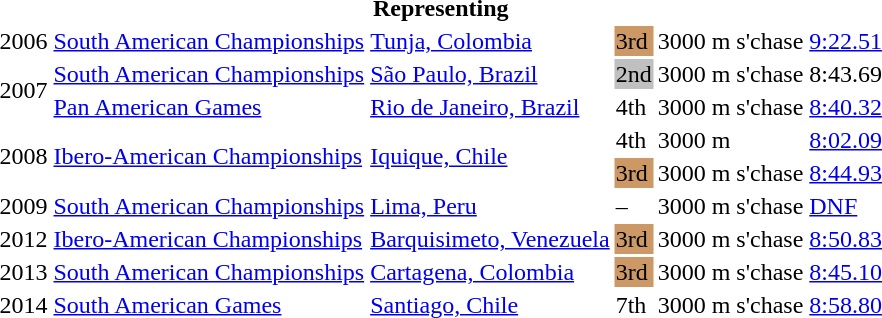<table>
<tr>
<th colspan="6">Representing </th>
</tr>
<tr>
<td>2006</td>
<td><a href='#'>South American Championships</a></td>
<td><a href='#'>Tunja, Colombia</a></td>
<td bgcolor=cc9966>3rd</td>
<td>3000 m s'chase</td>
<td><a href='#'>9:22.51</a></td>
</tr>
<tr>
<td rowspan=2>2007</td>
<td><a href='#'>South American Championships</a></td>
<td><a href='#'>São Paulo, Brazil</a></td>
<td bgcolor=silver>2nd</td>
<td>3000 m s'chase</td>
<td>8:43.69</td>
</tr>
<tr>
<td><a href='#'>Pan American Games</a></td>
<td><a href='#'>Rio de Janeiro, Brazil</a></td>
<td>4th</td>
<td>3000 m s'chase</td>
<td><a href='#'>8:40.32</a></td>
</tr>
<tr>
<td rowspan=2>2008</td>
<td rowspan=2><a href='#'>Ibero-American Championships</a></td>
<td rowspan=2><a href='#'>Iquique, Chile</a></td>
<td>4th</td>
<td>3000 m</td>
<td><a href='#'>8:02.09</a></td>
</tr>
<tr>
<td bgcolor=cc9966>3rd</td>
<td>3000 m s'chase</td>
<td><a href='#'>8:44.93</a></td>
</tr>
<tr>
<td>2009</td>
<td><a href='#'>South American Championships</a></td>
<td><a href='#'>Lima, Peru</a></td>
<td>–</td>
<td>3000 m s'chase</td>
<td><a href='#'>DNF</a></td>
</tr>
<tr>
<td>2012</td>
<td><a href='#'>Ibero-American Championships</a></td>
<td><a href='#'>Barquisimeto, Venezuela</a></td>
<td bgcolor=cc9966>3rd</td>
<td>3000 m s'chase</td>
<td><a href='#'>8:50.83</a></td>
</tr>
<tr>
<td>2013</td>
<td><a href='#'>South American Championships</a></td>
<td><a href='#'>Cartagena, Colombia</a></td>
<td bgcolor=cc9966>3rd</td>
<td>3000 m s'chase</td>
<td><a href='#'>8:45.10</a></td>
</tr>
<tr>
<td>2014</td>
<td><a href='#'>South American Games</a></td>
<td><a href='#'>Santiago, Chile</a></td>
<td>7th</td>
<td>3000 m s'chase</td>
<td><a href='#'>8:58.80</a></td>
</tr>
</table>
